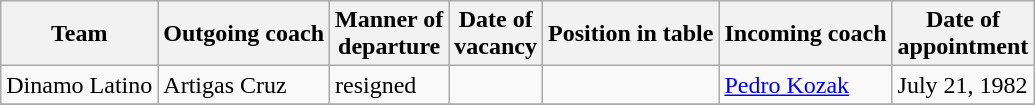<table class="wikitable sortable">
<tr>
<th>Team</th>
<th>Outgoing coach</th>
<th>Manner of <br> departure</th>
<th>Date of <br> vacancy</th>
<th>Position in table</th>
<th>Incoming coach</th>
<th>Date of <br> appointment</th>
</tr>
<tr>
<td>Dinamo Latino</td>
<td>Artigas Cruz</td>
<td>resigned</td>
<td></td>
<td></td>
<td> <a href='#'>Pedro Kozak</a></td>
<td>July 21, 1982</td>
</tr>
<tr>
</tr>
</table>
